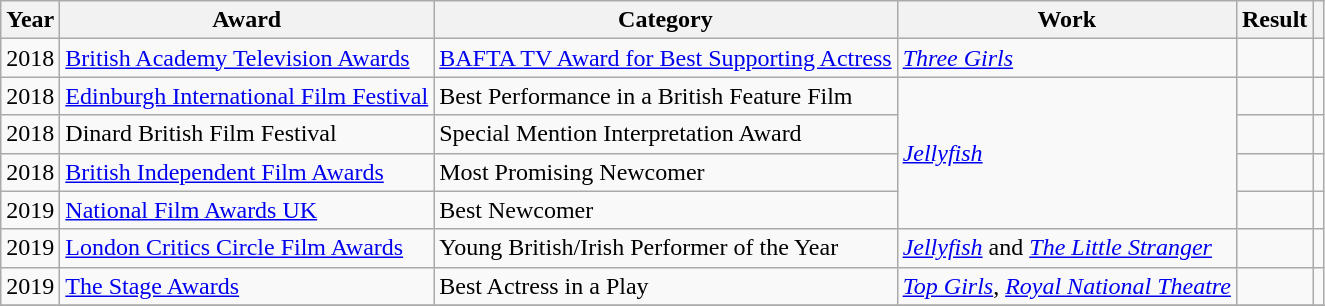<table class="wikitable plainrowheaders">
<tr>
<th>Year</th>
<th>Award</th>
<th>Category</th>
<th>Work</th>
<th>Result</th>
<th></th>
</tr>
<tr>
<td>2018</td>
<td><a href='#'>British Academy Television Awards</a></td>
<td><a href='#'>BAFTA TV Award for Best Supporting Actress</a></td>
<td><em><a href='#'>Three Girls</a></em></td>
<td></td>
<td style = "text-align: center;"></td>
</tr>
<tr>
<td>2018</td>
<td><a href='#'>Edinburgh International Film Festival</a></td>
<td>Best Performance in a British Feature Film</td>
<td rowspan="4"><em><a href='#'>Jellyfish</a></em></td>
<td></td>
<td style = "text-align: center;"></td>
</tr>
<tr>
<td>2018</td>
<td>Dinard British Film Festival</td>
<td>Special Mention Interpretation Award</td>
<td></td>
<td style = "text-align: center;"></td>
</tr>
<tr>
<td>2018</td>
<td><a href='#'>British Independent Film Awards</a></td>
<td>Most Promising Newcomer</td>
<td></td>
<td style = "text-align: center;"></td>
</tr>
<tr>
<td>2019</td>
<td><a href='#'>National Film Awards UK</a></td>
<td>Best Newcomer</td>
<td></td>
<td style = "text-align: center;"></td>
</tr>
<tr>
<td>2019</td>
<td><a href='#'>London Critics Circle Film Awards</a></td>
<td>Young British/Irish Performer of the Year</td>
<td><em><a href='#'>Jellyfish</a></em> and <em><a href='#'>The Little Stranger</a></em></td>
<td></td>
<td style = "text-align: center;"></td>
</tr>
<tr>
<td align=center>2019</td>
<td><a href='#'>The Stage Awards</a></td>
<td>Best Actress in a Play</td>
<td><em><a href='#'>Top Girls</a></em>,  <em><a href='#'>Royal National Theatre</a></em></td>
<td></td>
<td style="text-align:center;"></td>
</tr>
<tr>
</tr>
</table>
